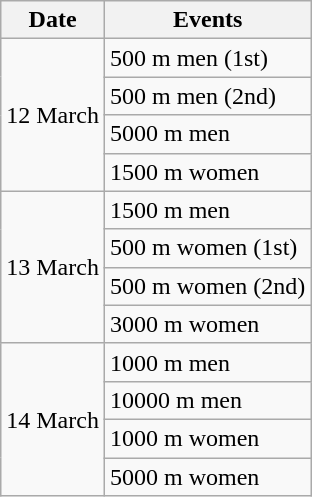<table class="wikitable" border="1">
<tr>
<th>Date</th>
<th>Events</th>
</tr>
<tr>
<td rowspan=4>12 March</td>
<td>500 m men (1st)</td>
</tr>
<tr>
<td>500 m men (2nd)</td>
</tr>
<tr>
<td>5000 m men</td>
</tr>
<tr>
<td>1500 m women</td>
</tr>
<tr>
<td rowspan=4>13 March</td>
<td>1500 m men</td>
</tr>
<tr>
<td>500 m women (1st)</td>
</tr>
<tr>
<td>500 m women (2nd)</td>
</tr>
<tr>
<td>3000 m women</td>
</tr>
<tr>
<td rowspan=4>14 March</td>
<td>1000 m men</td>
</tr>
<tr>
<td>10000 m men</td>
</tr>
<tr>
<td>1000 m women</td>
</tr>
<tr>
<td>5000 m women</td>
</tr>
</table>
